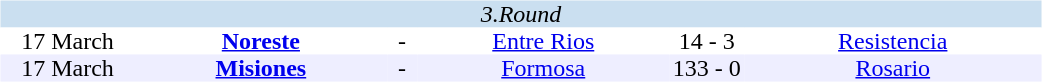<table width=700>
<tr>
<td width=700 valign="top"><br><table border=0 cellspacing=0 cellpadding=0 style="font-size: 100%; border-collapse: collapse;" width=100%>
<tr bgcolor="#CADFF0">
<td style="font-size:100%"; align="center" colspan="6"><em>3.Round</em></td>
</tr>
<tr align=center bgcolor=#FFFFFF>
<td width=90>17 March</td>
<td width=170><strong><a href='#'>Noreste</a></strong></td>
<td width=20>-</td>
<td width=170><a href='#'>Entre Rios</a></td>
<td width=50>14 - 3</td>
<td width=200><a href='#'>Resistencia</a></td>
</tr>
<tr align=center bgcolor=#EEEEFF>
<td width=90>17 March</td>
<td width=170><strong><a href='#'>Misiones</a></strong></td>
<td width=20>-</td>
<td width=170><a href='#'>Formosa</a></td>
<td width=50>133 - 0</td>
<td width=200><a href='#'>Rosario</a></td>
</tr>
</table>
</td>
</tr>
</table>
